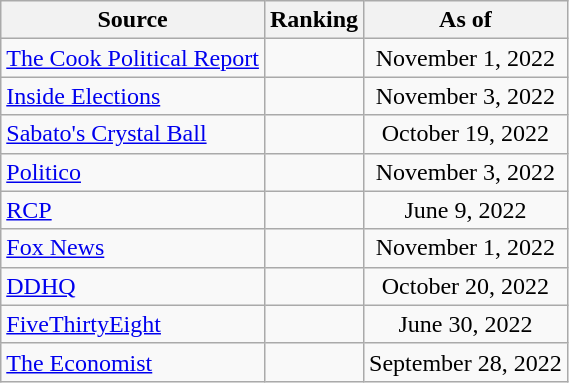<table class="wikitable" style="text-align:center">
<tr>
<th>Source</th>
<th>Ranking</th>
<th>As of</th>
</tr>
<tr>
<td align=left><a href='#'>The Cook Political Report</a></td>
<td></td>
<td>November 1, 2022</td>
</tr>
<tr>
<td align=left><a href='#'>Inside Elections</a></td>
<td></td>
<td>November 3, 2022</td>
</tr>
<tr>
<td align=left><a href='#'>Sabato's Crystal Ball</a></td>
<td></td>
<td>October 19, 2022</td>
</tr>
<tr>
<td align=left><a href='#'>Politico</a></td>
<td></td>
<td>November 3, 2022</td>
</tr>
<tr>
<td style="text-align:left;"><a href='#'>RCP</a></td>
<td></td>
<td>June 9, 2022</td>
</tr>
<tr>
<td align=left><a href='#'>Fox News</a></td>
<td></td>
<td>November 1, 2022</td>
</tr>
<tr>
<td align="left"><a href='#'>DDHQ</a></td>
<td></td>
<td>October 20, 2022</td>
</tr>
<tr>
<td align="left"><a href='#'>FiveThirtyEight</a></td>
<td></td>
<td>June 30, 2022</td>
</tr>
<tr>
<td align="left"><a href='#'>The Economist</a></td>
<td></td>
<td>September 28, 2022</td>
</tr>
</table>
